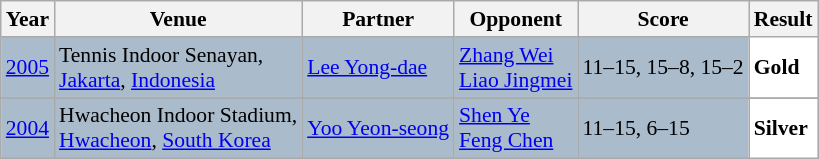<table class="sortable wikitable" style="font-size: 90%;">
<tr>
<th>Year</th>
<th>Venue</th>
<th>Partner</th>
<th>Opponent</th>
<th>Score</th>
<th>Result</th>
</tr>
<tr style="background:#AABBCC">
<td align="center"><a href='#'>2005</a></td>
<td align="left">Tennis Indoor Senayan,<br><a href='#'>Jakarta</a>, <a href='#'>Indonesia</a></td>
<td align="left"> <a href='#'>Lee Yong-dae</a></td>
<td align="left"> <a href='#'>Zhang Wei</a><br> <a href='#'>Liao Jingmei</a></td>
<td align="left">11–15, 15–8, 15–2</td>
<td style="text-align:left; background:white"> <strong>Gold</strong></td>
</tr>
<tr>
</tr>
<tr style="background:#AABBCC">
<td align="center"><a href='#'>2004</a></td>
<td align="left">Hwacheon Indoor Stadium,<br><a href='#'>Hwacheon</a>, <a href='#'>South Korea</a></td>
<td align="left"> <a href='#'>Yoo Yeon-seong</a></td>
<td align="left"> <a href='#'>Shen Ye</a><br> <a href='#'>Feng Chen</a></td>
<td align="left">11–15, 6–15</td>
<td style="text-align:left; background:white"> <strong>Silver</strong></td>
</tr>
</table>
